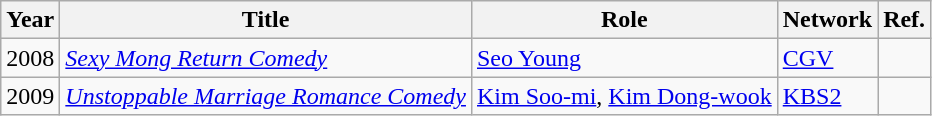<table class="wikitable sortable">
<tr>
<th>Year</th>
<th>Title</th>
<th>Role</th>
<th>Network</th>
<th>Ref.</th>
</tr>
<tr>
<td>2008</td>
<td><em><a href='#'>Sexy Mong Return Comedy</a></em></td>
<td><a href='#'>Seo Young</a></td>
<td><a href='#'>CGV</a></td>
<td></td>
</tr>
<tr>
<td>2009</td>
<td><em><a href='#'>Unstoppable Marriage Romance Comedy</a></em></td>
<td><a href='#'>Kim Soo-mi</a>, <a href='#'>Kim Dong-wook</a></td>
<td><a href='#'>KBS2</a></td>
<td></td>
</tr>
</table>
